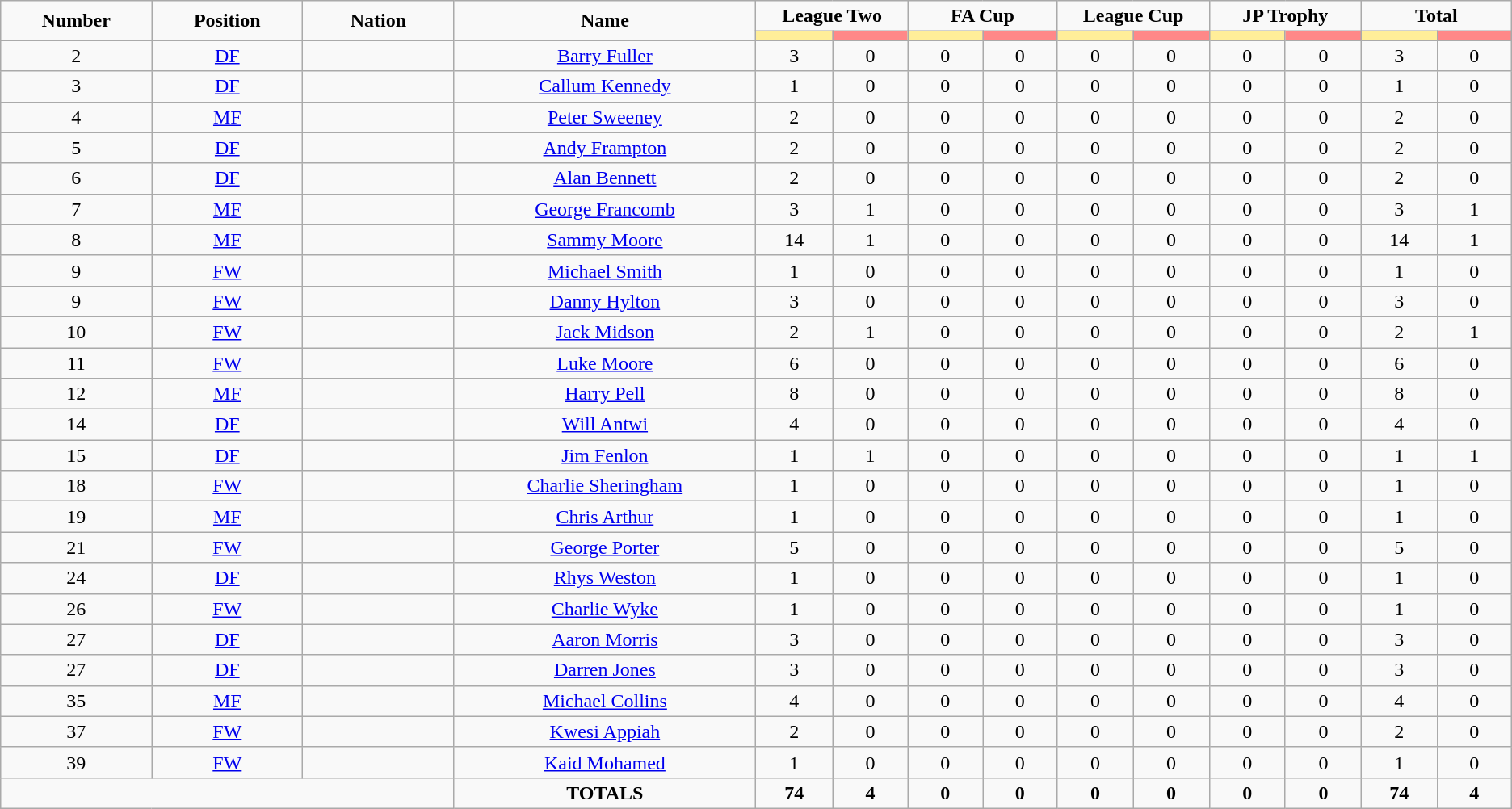<table class="wikitable" style="text-align:center;">
<tr style="text-align:center;">
<td rowspan="2"  style="width:10%; "><strong>Number</strong></td>
<td rowspan="2"  style="width:10%; "><strong>Position</strong></td>
<td rowspan="2"  style="width:10%; "><strong>Nation</strong></td>
<td rowspan="2"  style="width:20%; "><strong>Name</strong></td>
<td colspan="2"><strong>League Two</strong></td>
<td colspan="2"><strong>FA Cup</strong></td>
<td colspan="2"><strong>League Cup</strong></td>
<td colspan="2"><strong>JP Trophy</strong></td>
<td colspan="2"><strong>Total</strong></td>
</tr>
<tr>
<th style="width:60px; background:#fe9;"></th>
<th style="width:60px; background:#ff8888;"></th>
<th style="width:60px; background:#fe9;"></th>
<th style="width:60px; background:#ff8888;"></th>
<th style="width:60px; background:#fe9;"></th>
<th style="width:60px; background:#ff8888;"></th>
<th style="width:60px; background:#fe9;"></th>
<th style="width:60px; background:#ff8888;"></th>
<th style="width:60px; background:#fe9;"></th>
<th style="width:60px; background:#ff8888;"></th>
</tr>
<tr>
<td>2</td>
<td><a href='#'>DF</a></td>
<td></td>
<td><a href='#'>Barry Fuller</a></td>
<td>3</td>
<td>0</td>
<td>0</td>
<td>0</td>
<td>0</td>
<td>0</td>
<td>0</td>
<td>0</td>
<td>3</td>
<td>0</td>
</tr>
<tr>
<td>3</td>
<td><a href='#'>DF</a></td>
<td></td>
<td><a href='#'>Callum Kennedy</a></td>
<td>1</td>
<td>0</td>
<td>0</td>
<td>0</td>
<td>0</td>
<td>0</td>
<td>0</td>
<td>0</td>
<td>1</td>
<td>0</td>
</tr>
<tr>
<td>4</td>
<td><a href='#'>MF</a></td>
<td></td>
<td><a href='#'>Peter Sweeney</a></td>
<td>2</td>
<td>0</td>
<td>0</td>
<td>0</td>
<td>0</td>
<td>0</td>
<td>0</td>
<td>0</td>
<td>2</td>
<td>0</td>
</tr>
<tr>
<td>5</td>
<td><a href='#'>DF</a></td>
<td></td>
<td><a href='#'>Andy Frampton</a></td>
<td>2</td>
<td>0</td>
<td>0</td>
<td>0</td>
<td>0</td>
<td>0</td>
<td>0</td>
<td>0</td>
<td>2</td>
<td>0</td>
</tr>
<tr>
<td>6</td>
<td><a href='#'>DF</a></td>
<td></td>
<td><a href='#'>Alan Bennett</a></td>
<td>2</td>
<td>0</td>
<td>0</td>
<td>0</td>
<td>0</td>
<td>0</td>
<td>0</td>
<td>0</td>
<td>2</td>
<td>0</td>
</tr>
<tr>
<td>7</td>
<td><a href='#'>MF</a></td>
<td></td>
<td><a href='#'>George Francomb</a></td>
<td>3</td>
<td>1</td>
<td>0</td>
<td>0</td>
<td>0</td>
<td>0</td>
<td>0</td>
<td>0</td>
<td>3</td>
<td>1</td>
</tr>
<tr>
<td>8</td>
<td><a href='#'>MF</a></td>
<td></td>
<td><a href='#'>Sammy Moore</a></td>
<td>14</td>
<td>1</td>
<td>0</td>
<td>0</td>
<td>0</td>
<td>0</td>
<td>0</td>
<td>0</td>
<td>14</td>
<td>1</td>
</tr>
<tr>
<td>9</td>
<td><a href='#'>FW</a></td>
<td></td>
<td><a href='#'>Michael Smith</a></td>
<td>1</td>
<td>0</td>
<td>0</td>
<td>0</td>
<td>0</td>
<td>0</td>
<td>0</td>
<td>0</td>
<td>1</td>
<td>0</td>
</tr>
<tr>
<td>9</td>
<td><a href='#'>FW</a></td>
<td></td>
<td><a href='#'>Danny Hylton</a></td>
<td>3</td>
<td>0</td>
<td>0</td>
<td>0</td>
<td>0</td>
<td>0</td>
<td>0</td>
<td>0</td>
<td>3</td>
<td>0</td>
</tr>
<tr>
<td>10</td>
<td><a href='#'>FW</a></td>
<td></td>
<td><a href='#'>Jack Midson</a></td>
<td>2</td>
<td>1</td>
<td>0</td>
<td>0</td>
<td>0</td>
<td>0</td>
<td>0</td>
<td>0</td>
<td>2</td>
<td>1</td>
</tr>
<tr>
<td>11</td>
<td><a href='#'>FW</a></td>
<td></td>
<td><a href='#'>Luke Moore</a></td>
<td>6</td>
<td>0</td>
<td>0</td>
<td>0</td>
<td>0</td>
<td>0</td>
<td>0</td>
<td>0</td>
<td>6</td>
<td>0</td>
</tr>
<tr>
<td>12</td>
<td><a href='#'>MF</a></td>
<td></td>
<td><a href='#'>Harry Pell</a></td>
<td>8</td>
<td>0</td>
<td>0</td>
<td>0</td>
<td>0</td>
<td>0</td>
<td>0</td>
<td>0</td>
<td>8</td>
<td>0</td>
</tr>
<tr>
<td>14</td>
<td><a href='#'>DF</a></td>
<td></td>
<td><a href='#'>Will Antwi</a></td>
<td>4</td>
<td>0</td>
<td>0</td>
<td>0</td>
<td>0</td>
<td>0</td>
<td>0</td>
<td>0</td>
<td>4</td>
<td>0</td>
</tr>
<tr>
<td>15</td>
<td><a href='#'>DF</a></td>
<td></td>
<td><a href='#'>Jim Fenlon</a></td>
<td>1</td>
<td>1</td>
<td>0</td>
<td>0</td>
<td>0</td>
<td>0</td>
<td>0</td>
<td>0</td>
<td>1</td>
<td>1</td>
</tr>
<tr>
<td>18</td>
<td><a href='#'>FW</a></td>
<td></td>
<td><a href='#'>Charlie Sheringham</a></td>
<td>1</td>
<td>0</td>
<td>0</td>
<td>0</td>
<td>0</td>
<td>0</td>
<td>0</td>
<td>0</td>
<td>1</td>
<td>0</td>
</tr>
<tr>
<td>19</td>
<td><a href='#'>MF</a></td>
<td></td>
<td><a href='#'>Chris Arthur</a></td>
<td>1</td>
<td>0</td>
<td>0</td>
<td>0</td>
<td>0</td>
<td>0</td>
<td>0</td>
<td>0</td>
<td>1</td>
<td>0</td>
</tr>
<tr>
<td>21</td>
<td><a href='#'>FW</a></td>
<td></td>
<td><a href='#'>George Porter</a></td>
<td>5</td>
<td>0</td>
<td>0</td>
<td>0</td>
<td>0</td>
<td>0</td>
<td>0</td>
<td>0</td>
<td>5</td>
<td>0</td>
</tr>
<tr>
<td>24</td>
<td><a href='#'>DF</a></td>
<td></td>
<td><a href='#'>Rhys Weston</a></td>
<td>1</td>
<td>0</td>
<td>0</td>
<td>0</td>
<td>0</td>
<td>0</td>
<td>0</td>
<td>0</td>
<td>1</td>
<td>0</td>
</tr>
<tr>
<td>26</td>
<td><a href='#'>FW</a></td>
<td></td>
<td><a href='#'>Charlie Wyke</a></td>
<td>1</td>
<td>0</td>
<td>0</td>
<td>0</td>
<td>0</td>
<td>0</td>
<td>0</td>
<td>0</td>
<td>1</td>
<td>0</td>
</tr>
<tr>
<td>27</td>
<td><a href='#'>DF</a></td>
<td></td>
<td><a href='#'>Aaron Morris</a></td>
<td>3</td>
<td>0</td>
<td>0</td>
<td>0</td>
<td>0</td>
<td>0</td>
<td>0</td>
<td>0</td>
<td>3</td>
<td>0</td>
</tr>
<tr>
<td>27</td>
<td><a href='#'>DF</a></td>
<td></td>
<td><a href='#'>Darren Jones</a></td>
<td>3</td>
<td>0</td>
<td>0</td>
<td>0</td>
<td>0</td>
<td>0</td>
<td>0</td>
<td>0</td>
<td>3</td>
<td>0</td>
</tr>
<tr>
<td>35</td>
<td><a href='#'>MF</a></td>
<td></td>
<td><a href='#'>Michael Collins</a></td>
<td>4</td>
<td>0</td>
<td>0</td>
<td>0</td>
<td>0</td>
<td>0</td>
<td>0</td>
<td>0</td>
<td>4</td>
<td>0</td>
</tr>
<tr>
<td>37</td>
<td><a href='#'>FW</a></td>
<td></td>
<td><a href='#'>Kwesi Appiah</a></td>
<td>2</td>
<td>0</td>
<td>0</td>
<td>0</td>
<td>0</td>
<td>0</td>
<td>0</td>
<td>0</td>
<td>2</td>
<td>0</td>
</tr>
<tr>
<td>39</td>
<td><a href='#'>FW</a></td>
<td></td>
<td><a href='#'>Kaid Mohamed</a></td>
<td>1</td>
<td>0</td>
<td>0</td>
<td>0</td>
<td>0</td>
<td>0</td>
<td>0</td>
<td>0</td>
<td>1</td>
<td>0</td>
</tr>
<tr>
<td colspan="3"></td>
<td><strong>TOTALS</strong></td>
<td><strong>74</strong></td>
<td><strong>4</strong></td>
<td><strong>0</strong></td>
<td><strong>0</strong></td>
<td><strong>0</strong></td>
<td><strong>0</strong></td>
<td><strong>0</strong></td>
<td><strong>0</strong></td>
<td><strong>74</strong></td>
<td><strong>4</strong></td>
</tr>
</table>
